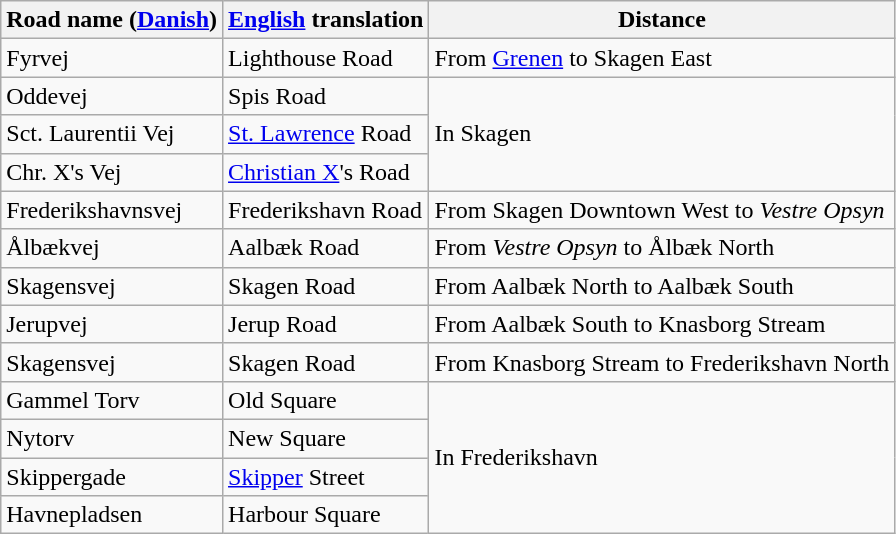<table class="wikitable">
<tr>
<th>Road name (<a href='#'>Danish</a>)</th>
<th><a href='#'>English</a> translation</th>
<th>Distance</th>
</tr>
<tr>
<td>Fyrvej</td>
<td>Lighthouse Road</td>
<td>From <a href='#'>Grenen</a> to Skagen East</td>
</tr>
<tr>
<td>Oddevej</td>
<td>Spis Road</td>
<td rowspan=3>In Skagen</td>
</tr>
<tr>
<td>Sct. Laurentii Vej</td>
<td><a href='#'>St. Lawrence</a> Road</td>
</tr>
<tr>
<td>Chr. X's Vej</td>
<td><a href='#'>Christian X</a>'s Road</td>
</tr>
<tr>
<td>Frederikshavnsvej</td>
<td>Frederikshavn Road</td>
<td>From Skagen Downtown West to <em>Vestre Opsyn</em></td>
</tr>
<tr>
<td>Ålbækvej</td>
<td>Aalbæk Road</td>
<td>From <em>Vestre Opsyn</em> to Ålbæk North</td>
</tr>
<tr>
<td>Skagensvej</td>
<td>Skagen Road</td>
<td>From Aalbæk North to Aalbæk South</td>
</tr>
<tr>
<td>Jerupvej</td>
<td>Jerup Road</td>
<td>From Aalbæk South to Knasborg Stream</td>
</tr>
<tr>
<td>Skagensvej</td>
<td>Skagen Road</td>
<td>From Knasborg Stream to Frederikshavn North</td>
</tr>
<tr>
<td>Gammel Torv</td>
<td>Old Square</td>
<td rowspan=4>In Frederikshavn</td>
</tr>
<tr>
<td>Nytorv</td>
<td>New Square</td>
</tr>
<tr>
<td>Skippergade</td>
<td><a href='#'>Skipper</a> Street</td>
</tr>
<tr>
<td>Havnepladsen</td>
<td>Harbour Square</td>
</tr>
</table>
